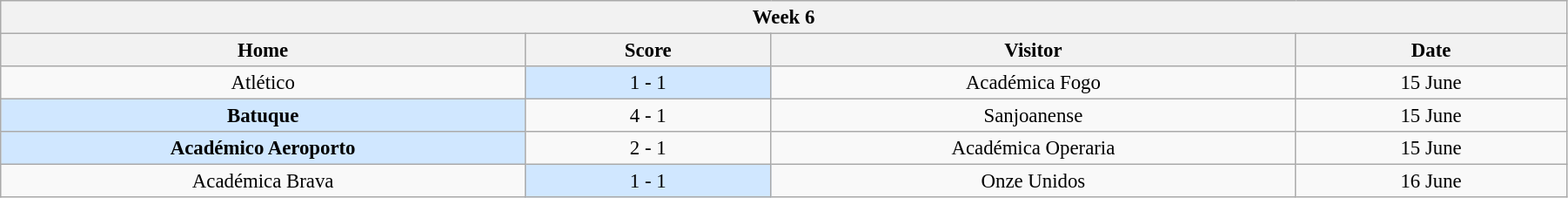<table class="wikitable" style="font-size:95%; text-align: center; width: 95%;">
<tr>
<th colspan="12" style="with: 100%;" align=center>Week 6</th>
</tr>
<tr>
<th width="200">Home</th>
<th width="90">Score</th>
<th width="200">Visitor</th>
<th width="100">Date</th>
</tr>
<tr align=center>
<td>Atlético</td>
<td bgcolor=#D0E7FF>1 - 1</td>
<td>Académica Fogo</td>
<td>15 June</td>
</tr>
<tr align=center>
<td bgcolor=#D0E7FF><strong>Batuque</strong></td>
<td>4 - 1</td>
<td>Sanjoanense</td>
<td>15 June</td>
</tr>
<tr align=center>
<td bgcolor=#D0E7FF><strong>Académico Aeroporto</strong></td>
<td>2 - 1</td>
<td>Académica Operaria</td>
<td>15 June</td>
</tr>
<tr align=center>
<td>Académica Brava</td>
<td bgcolor=#D0E7FF>1 - 1</td>
<td>Onze Unidos</td>
<td>16 June</td>
</tr>
</table>
